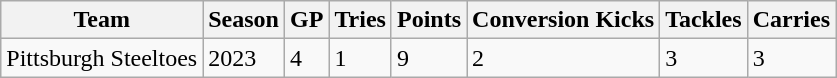<table class="wikitable">
<tr>
<th>Team</th>
<th>Season</th>
<th>GP</th>
<th>Tries</th>
<th>Points</th>
<th>Conversion Kicks</th>
<th>Tackles</th>
<th>Carries</th>
</tr>
<tr>
<td>Pittsburgh Steeltoes</td>
<td>2023</td>
<td>4</td>
<td>1</td>
<td>9</td>
<td>2</td>
<td>3</td>
<td>3</td>
</tr>
</table>
